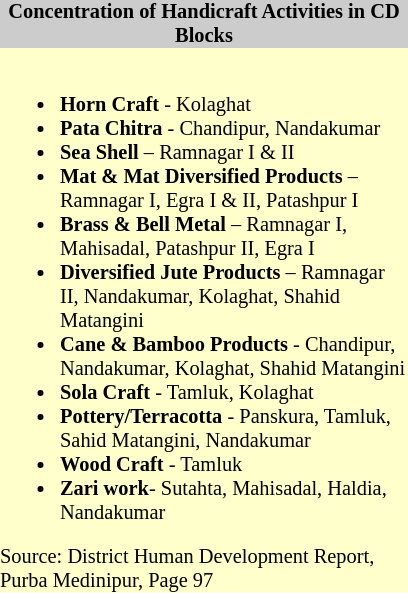<table class="toccolours" style="float: left; margin-right: 1em; font-size: 85%; background:#ffffcc; color:black; width:20em; max-width: 25%;" cellspacing="0" cellpadding="0">
<tr>
<th style="background-color:#cccccc;">Concentration of Handicraft Activities in CD Blocks</th>
</tr>
<tr>
<td style="text-align: left;"><br><ul><li><strong>Horn Craft</strong> - Kolaghat</li><li><strong>Pata Chitra</strong> - Chandipur, Nandakumar</li><li><strong>Sea Shell</strong> – Ramnagar I & II</li><li><strong>Mat & Mat Diversified Products</strong> – Ramnagar I, Egra I & II, Patashpur I</li><li><strong>Brass & Bell Metal</strong> – Ramnagar I, Mahisadal, Patashpur II, Egra I</li><li><strong>Diversified Jute Products</strong> – Ramnagar II, Nandakumar, Kolaghat, Shahid Matangini</li><li><strong>Cane & Bamboo Products</strong> - Chandipur, Nandakumar, Kolaghat, Shahid Matangini</li><li><strong>Sola Craft</strong> - Tamluk, Kolaghat</li><li><strong>Pottery/Terracotta</strong> - Panskura, Tamluk, Sahid Matangini, Nandakumar</li><li><strong>Wood Craft</strong> - Tamluk</li><li><strong>Zari work</strong>- Sutahta, Mahisadal, Haldia, Nandakumar</li></ul>Source: District Human Development Report, Purba Medinipur, Page 97</td>
</tr>
</table>
